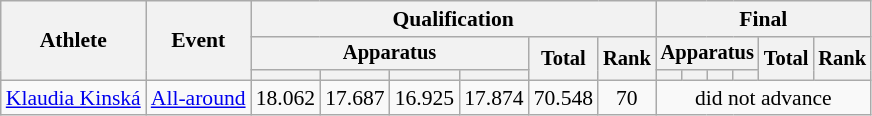<table class="wikitable" style="font-size:90%">
<tr>
<th rowspan=3>Athlete</th>
<th rowspan=3>Event</th>
<th colspan=6>Qualification</th>
<th colspan=6>Final</th>
</tr>
<tr style="font-size:95%">
<th colspan=4>Apparatus</th>
<th rowspan=2>Total</th>
<th rowspan=2>Rank</th>
<th colspan=4>Apparatus</th>
<th rowspan=2>Total</th>
<th rowspan=2>Rank</th>
</tr>
<tr style="font-size:95%">
<th></th>
<th></th>
<th></th>
<th></th>
<th></th>
<th></th>
<th></th>
<th></th>
</tr>
<tr align=center>
<td align=left><a href='#'>Klaudia Kinská</a></td>
<td align=left><a href='#'>All-around</a></td>
<td>18.062</td>
<td>17.687</td>
<td>16.925</td>
<td>17.874</td>
<td>70.548</td>
<td>70</td>
<td colspan=6>did not advance</td>
</tr>
</table>
